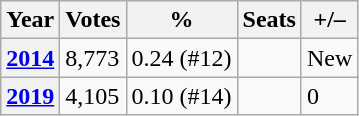<table class="wikitable">
<tr>
<th>Year</th>
<th>Votes</th>
<th>%</th>
<th>Seats</th>
<th>+/–</th>
</tr>
<tr>
<th><a href='#'>2014</a></th>
<td>8,773</td>
<td>0.24 (#12)</td>
<td></td>
<td>New</td>
</tr>
<tr>
<th><a href='#'>2019</a></th>
<td>4,105</td>
<td>0.10 (#14)</td>
<td></td>
<td> 0</td>
</tr>
</table>
